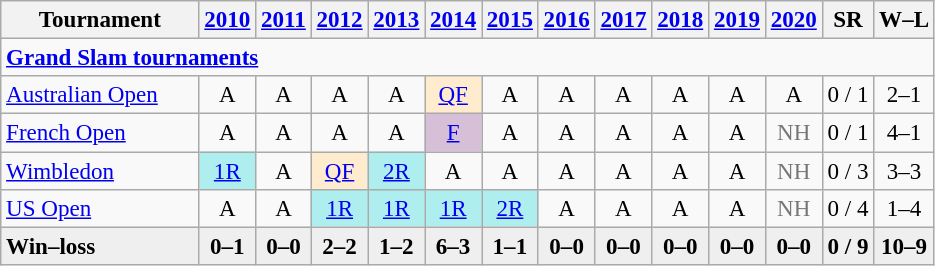<table class="wikitable nowrap" style=text-align:center;font-size:96%>
<tr>
<th width=125>Tournament</th>
<th><a href='#'>2010</a></th>
<th><a href='#'>2011</a></th>
<th><a href='#'>2012</a></th>
<th><a href='#'>2013</a></th>
<th><a href='#'>2014</a></th>
<th><a href='#'>2015</a></th>
<th><a href='#'>2016</a></th>
<th><a href='#'>2017</a></th>
<th><a href='#'>2018</a></th>
<th><a href='#'>2019</a></th>
<th><a href='#'>2020</a></th>
<th>SR</th>
<th>W–L</th>
</tr>
<tr>
<td colspan="14" align="left"><strong><a href='#'>Grand Slam tournaments</a></strong></td>
</tr>
<tr>
<td align=left><a href='#'>Australian Open</a></td>
<td>A</td>
<td>A</td>
<td>A</td>
<td>A</td>
<td bgcolor=ffebcd><a href='#'>QF</a></td>
<td>A</td>
<td>A</td>
<td>A</td>
<td>A</td>
<td>A</td>
<td>A</td>
<td>0 / 1</td>
<td>2–1</td>
</tr>
<tr>
<td align=left><a href='#'>French Open</a></td>
<td>A</td>
<td>A</td>
<td>A</td>
<td>A</td>
<td bgcolor=thistle><a href='#'>F</a></td>
<td>A</td>
<td>A</td>
<td>A</td>
<td>A</td>
<td>A</td>
<td style="color:#767676">NH</td>
<td>0 / 1</td>
<td>4–1</td>
</tr>
<tr>
<td align=left><a href='#'>Wimbledon</a></td>
<td bgcolor=afeeee><a href='#'>1R</a></td>
<td>A</td>
<td bgcolor=ffebcd><a href='#'>QF</a></td>
<td bgcolor=afeeee><a href='#'>2R</a></td>
<td>A</td>
<td>A</td>
<td>A</td>
<td>A</td>
<td>A</td>
<td>A</td>
<td style="color:#767676">NH</td>
<td>0 / 3</td>
<td>3–3</td>
</tr>
<tr>
<td align=left><a href='#'>US Open</a></td>
<td>A</td>
<td>A</td>
<td bgcolor=afeeee><a href='#'>1R</a></td>
<td bgcolor=afeeee><a href='#'>1R</a></td>
<td bgcolor=afeeee><a href='#'>1R</a></td>
<td bgcolor=afeeee><a href='#'>2R</a></td>
<td>A</td>
<td>A</td>
<td>A</td>
<td>A</td>
<td style="color:#767676">NH</td>
<td>0 / 4</td>
<td>1–4</td>
</tr>
<tr style="font-weight:bold; background:#efefef;">
<td style="text-align:left">Win–loss</td>
<td>0–1</td>
<td>0–0</td>
<td>2–2</td>
<td>1–2</td>
<td>6–3</td>
<td>1–1</td>
<td>0–0</td>
<td>0–0</td>
<td>0–0</td>
<td>0–0</td>
<td>0–0</td>
<td>0 / 9</td>
<td>10–9</td>
</tr>
</table>
